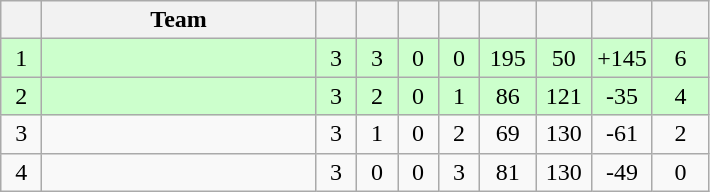<table class=wikitable style=text-align:center>
<tr>
<th width=20 abbr=Position></th>
<th width=175>Team</th>
<th width=20 abbr=Played></th>
<th width=20 abbr=Won></th>
<th width=20 abbr=Drawn></th>
<th width=20 abbr=Lost></th>
<th width=30 abbr=Goal for></th>
<th width=30 abbr=Goal against></th>
<th width=30 abbr=Goal difference></th>
<th width=30 abbr=Points></th>
</tr>
<tr bgcolor=#CCFFCC>
<td>1</td>
<td align=left></td>
<td>3</td>
<td>3</td>
<td>0</td>
<td>0</td>
<td>195</td>
<td>50</td>
<td>+145</td>
<td>6</td>
</tr>
<tr bgcolor=#CCFFCC>
<td>2</td>
<td align=left></td>
<td>3</td>
<td>2</td>
<td>0</td>
<td>1</td>
<td>86</td>
<td>121</td>
<td>-35</td>
<td>4</td>
</tr>
<tr>
<td>3</td>
<td align=left></td>
<td>3</td>
<td>1</td>
<td>0</td>
<td>2</td>
<td>69</td>
<td>130</td>
<td>-61</td>
<td>2</td>
</tr>
<tr>
<td>4</td>
<td align=left></td>
<td>3</td>
<td>0</td>
<td>0</td>
<td>3</td>
<td>81</td>
<td>130</td>
<td>-49</td>
<td>0</td>
</tr>
</table>
